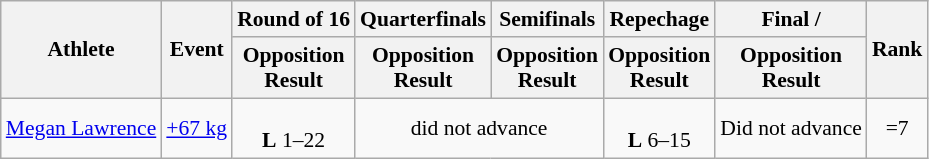<table class="wikitable" style="font-size:90%">
<tr>
<th rowspan="2">Athlete</th>
<th rowspan="2">Event</th>
<th>Round of 16</th>
<th>Quarterfinals</th>
<th>Semifinals</th>
<th>Repechage</th>
<th>Final / </th>
<th rowspan="2">Rank</th>
</tr>
<tr>
<th>Opposition<br>Result</th>
<th>Opposition<br>Result</th>
<th>Opposition<br>Result</th>
<th>Opposition<br>Result</th>
<th>Opposition<br>Result</th>
</tr>
<tr align=center>
<td align=left><a href='#'>Megan Lawrence</a></td>
<td align=left><a href='#'>+67 kg</a></td>
<td><br><strong>L</strong> 1–22</td>
<td colspan=2>did not advance</td>
<td><br><strong>L</strong> 6–15</td>
<td>Did not advance</td>
<td>=7</td>
</tr>
</table>
